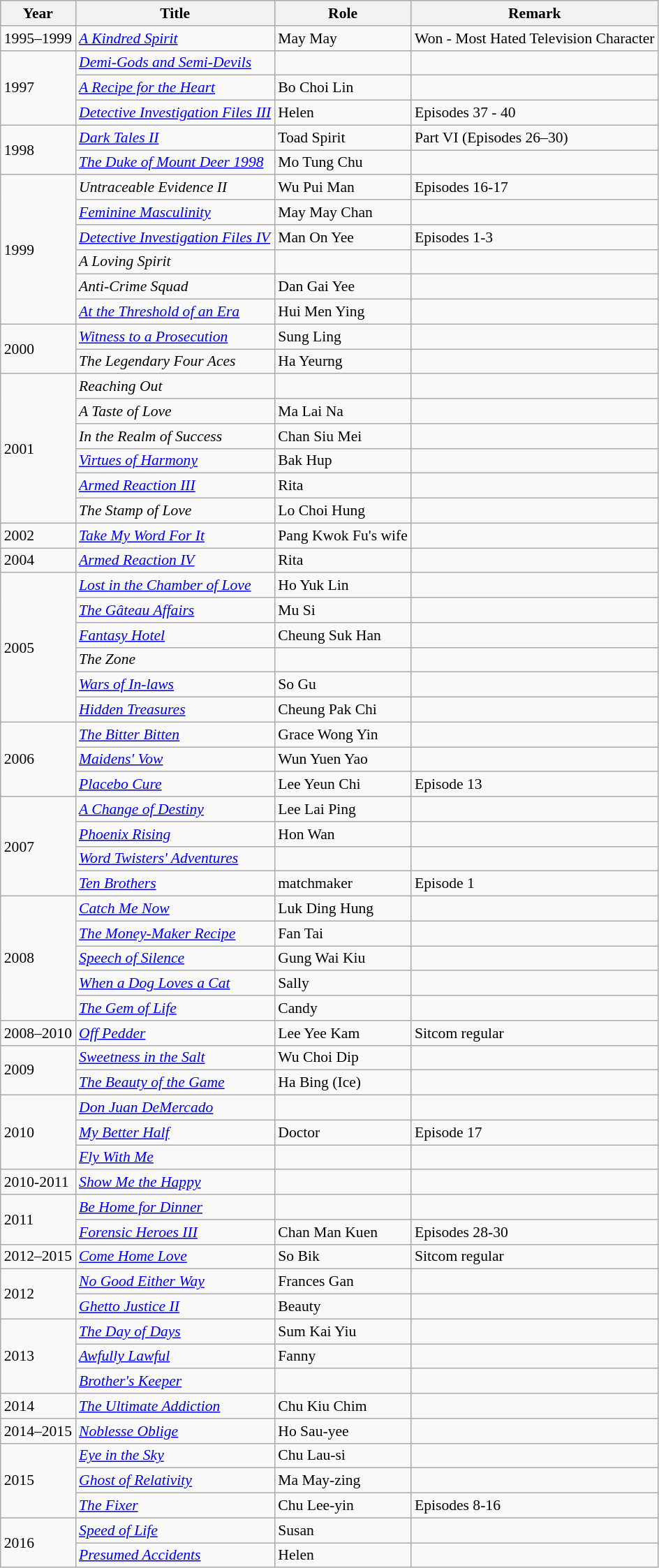<table class="wikitable" style="font-size: 90%;">
<tr>
<th>Year</th>
<th>Title</th>
<th>Role</th>
<th>Remark</th>
</tr>
<tr>
<td>1995–1999</td>
<td><em><a href='#'>A Kindred Spirit</a></em></td>
<td>May May</td>
<td>Won - Most Hated Television Character</td>
</tr>
<tr>
<td rowspan="3">1997</td>
<td><em><a href='#'>Demi-Gods and Semi-Devils</a></em></td>
<td></td>
<td></td>
</tr>
<tr>
<td><em><a href='#'>A Recipe for the Heart</a></em></td>
<td>Bo Choi Lin</td>
<td></td>
</tr>
<tr>
<td><em><a href='#'>Detective Investigation Files III</a></em></td>
<td>Helen</td>
<td>Episodes 37 - 40</td>
</tr>
<tr>
<td rowspan="2">1998</td>
<td><em><a href='#'>Dark Tales II</a></em></td>
<td>Toad Spirit</td>
<td>Part VI (Episodes 26–30)</td>
</tr>
<tr>
<td><em><a href='#'>The Duke of Mount Deer 1998</a></em></td>
<td>Mo Tung Chu</td>
<td></td>
</tr>
<tr>
<td rowspan="6">1999</td>
<td><em>Untraceable Evidence II</em></td>
<td>Wu Pui Man</td>
<td>Episodes 16-17</td>
</tr>
<tr>
<td><em><a href='#'>Feminine Masculinity</a></em></td>
<td>May May Chan</td>
<td></td>
</tr>
<tr>
<td><em><a href='#'>Detective Investigation Files IV</a></em></td>
<td>Man On Yee</td>
<td>Episodes 1-3</td>
</tr>
<tr>
<td><em>A Loving Spirit</em></td>
<td></td>
<td></td>
</tr>
<tr>
<td><em>Anti-Crime Squad</em></td>
<td>Dan Gai Yee</td>
<td></td>
</tr>
<tr>
<td><em><a href='#'>At the Threshold of an Era</a></em></td>
<td>Hui Men Ying</td>
<td></td>
</tr>
<tr>
<td rowspan="2">2000</td>
<td><em><a href='#'>Witness to a Prosecution</a></em></td>
<td>Sung Ling</td>
<td></td>
</tr>
<tr>
<td><em>The Legendary Four Aces</em></td>
<td>Ha Yeurng</td>
<td></td>
</tr>
<tr>
<td rowspan="6">2001</td>
<td><em>Reaching Out</em></td>
<td></td>
<td></td>
</tr>
<tr>
<td><em>A Taste of Love</em></td>
<td>Ma Lai Na</td>
<td></td>
</tr>
<tr>
<td><em>In the Realm of Success</em></td>
<td>Chan Siu Mei</td>
<td></td>
</tr>
<tr>
<td><em><a href='#'>Virtues of Harmony</a></em></td>
<td>Bak Hup</td>
<td></td>
</tr>
<tr>
<td><em><a href='#'>Armed Reaction III</a></em></td>
<td>Rita</td>
<td></td>
</tr>
<tr>
<td><em>The Stamp of Love</em></td>
<td>Lo Choi Hung</td>
<td></td>
</tr>
<tr>
<td>2002</td>
<td><em><a href='#'>Take My Word For It</a></em></td>
<td>Pang Kwok Fu's wife</td>
<td></td>
</tr>
<tr>
<td>2004</td>
<td><em><a href='#'>Armed Reaction IV</a></em></td>
<td>Rita</td>
<td></td>
</tr>
<tr>
<td rowspan="6">2005</td>
<td><em><a href='#'>Lost in the Chamber of Love</a></em></td>
<td>Ho Yuk Lin</td>
<td></td>
</tr>
<tr>
<td><em><a href='#'>The Gâteau Affairs</a></em></td>
<td>Mu Si</td>
<td></td>
</tr>
<tr>
<td><em><a href='#'>Fantasy Hotel</a></em></td>
<td>Cheung Suk Han</td>
<td></td>
</tr>
<tr>
<td><em>The Zone</em></td>
<td></td>
<td></td>
</tr>
<tr>
<td><em><a href='#'>Wars of In-laws</a></em></td>
<td>So Gu</td>
<td></td>
</tr>
<tr>
<td><em><a href='#'>Hidden Treasures</a></em></td>
<td>Cheung Pak Chi</td>
<td></td>
</tr>
<tr>
<td rowspan="3">2006</td>
<td><em><a href='#'>The Bitter Bitten</a></em></td>
<td>Grace Wong Yin</td>
<td></td>
</tr>
<tr>
<td><em><a href='#'>Maidens' Vow</a></em></td>
<td>Wun Yuen Yao</td>
<td></td>
</tr>
<tr>
<td><em><a href='#'>Placebo Cure</a></em></td>
<td>Lee Yeun Chi</td>
<td>Episode 13</td>
</tr>
<tr>
<td rowspan="4">2007</td>
<td><em><a href='#'>A Change of Destiny</a></em></td>
<td>Lee Lai Ping</td>
<td></td>
</tr>
<tr>
<td><em><a href='#'>Phoenix Rising</a></em></td>
<td>Hon Wan</td>
<td></td>
</tr>
<tr>
<td><em><a href='#'>Word Twisters' Adventures</a></em></td>
<td></td>
<td></td>
</tr>
<tr>
<td><em><a href='#'>Ten Brothers</a></em></td>
<td>matchmaker</td>
<td>Episode 1</td>
</tr>
<tr>
<td rowspan="5">2008</td>
<td><em><a href='#'>Catch Me Now</a></em></td>
<td>Luk Ding Hung</td>
<td></td>
</tr>
<tr>
<td><em><a href='#'>The Money-Maker Recipe</a></em></td>
<td>Fan Tai</td>
<td></td>
</tr>
<tr>
<td><em><a href='#'>Speech of Silence</a></em></td>
<td>Gung Wai Kiu</td>
<td></td>
</tr>
<tr>
<td><em><a href='#'>When a Dog Loves a Cat</a></em></td>
<td>Sally</td>
<td></td>
</tr>
<tr>
<td><em><a href='#'>The Gem of Life</a></em></td>
<td>Candy</td>
<td></td>
</tr>
<tr>
<td>2008–2010</td>
<td><em><a href='#'>Off Pedder</a></em></td>
<td>Lee Yee Kam</td>
<td>Sitcom regular</td>
</tr>
<tr>
<td rowspan="2">2009</td>
<td><em><a href='#'>Sweetness in the Salt</a></em></td>
<td>Wu Choi Dip</td>
<td></td>
</tr>
<tr>
<td><em><a href='#'>The Beauty of the Game</a></em></td>
<td>Ha Bing (Ice)</td>
<td></td>
</tr>
<tr>
<td rowspan="3">2010</td>
<td><em><a href='#'>Don Juan DeMercado</a></em></td>
<td></td>
<td></td>
</tr>
<tr>
<td><em><a href='#'>My Better Half</a></em></td>
<td>Doctor</td>
<td>Episode 17</td>
</tr>
<tr>
<td><em><a href='#'>Fly With Me</a></em></td>
<td></td>
<td></td>
</tr>
<tr>
<td>2010-2011</td>
<td><em><a href='#'>Show Me the Happy</a></em></td>
<td></td>
<td></td>
</tr>
<tr>
<td rowspan="2">2011</td>
<td><em><a href='#'>Be Home for Dinner</a></em></td>
<td></td>
<td></td>
</tr>
<tr>
<td><em><a href='#'>Forensic Heroes III</a></em></td>
<td>Chan Man Kuen</td>
<td>Episodes 28-30</td>
</tr>
<tr>
<td>2012–2015</td>
<td><em><a href='#'>Come Home Love</a></em></td>
<td>So Bik</td>
<td>Sitcom regular</td>
</tr>
<tr>
<td rowspan="2">2012</td>
<td><em><a href='#'>No Good Either Way</a></em></td>
<td>Frances Gan</td>
<td></td>
</tr>
<tr>
<td><em><a href='#'>Ghetto Justice II</a></em></td>
<td>Beauty</td>
<td></td>
</tr>
<tr>
<td rowspan="3">2013</td>
<td><em><a href='#'>The Day of Days</a></em></td>
<td>Sum Kai Yiu</td>
<td></td>
</tr>
<tr>
<td><em><a href='#'>Awfully Lawful</a></em></td>
<td>Fanny</td>
<td></td>
</tr>
<tr>
<td><em><a href='#'>Brother's Keeper</a></em></td>
<td></td>
<td></td>
</tr>
<tr>
<td>2014</td>
<td><em><a href='#'>The Ultimate Addiction</a></em></td>
<td>Chu Kiu Chim</td>
<td></td>
</tr>
<tr>
<td>2014–2015</td>
<td><em><a href='#'>Noblesse Oblige</a></em></td>
<td>Ho Sau-yee</td>
<td></td>
</tr>
<tr>
<td rowspan="3">2015</td>
<td><em><a href='#'>Eye in the Sky</a></em></td>
<td>Chu Lau-si</td>
<td></td>
</tr>
<tr>
<td><em><a href='#'>Ghost of Relativity</a></em></td>
<td>Ma May-zing</td>
<td></td>
</tr>
<tr>
<td><em><a href='#'>The Fixer</a></em></td>
<td>Chu Lee-yin</td>
<td>Episodes 8-16</td>
</tr>
<tr>
<td rowspan="2">2016</td>
<td><em><a href='#'>Speed of Life</a></em></td>
<td>Susan</td>
<td></td>
</tr>
<tr>
<td><em><a href='#'>Presumed Accidents</a></em></td>
<td>Helen</td>
<td></td>
</tr>
</table>
